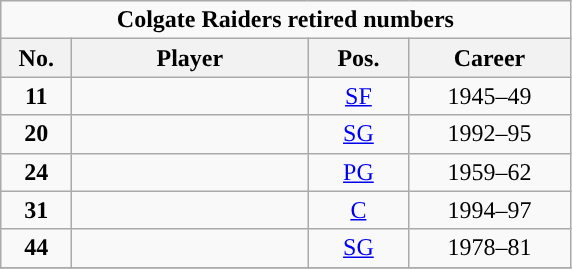<table class="wikitable sortable" style="text-align:center">
<tr>
<td colspan="5"><strong>Colgate Raiders retired numbers</strong></td>
</tr>
<tr>
<th style="width:40px; ">No.</th>
<th style="width:150px; ">Player</th>
<th style="width:60px; ">Pos.</th>
<th style="width:100px; ">Career</th>
</tr>
<tr>
<td><strong>11</strong></td>
<td></td>
<td><a href='#'>SF</a></td>
<td>1945–49</td>
</tr>
<tr>
<td><strong>20</strong></td>
<td></td>
<td><a href='#'>SG</a></td>
<td>1992–95</td>
</tr>
<tr>
<td><strong>24</strong></td>
<td></td>
<td><a href='#'>PG</a></td>
<td>1959–62</td>
</tr>
<tr>
<td><strong>31</strong></td>
<td></td>
<td><a href='#'>C</a></td>
<td>1994–97</td>
</tr>
<tr>
<td><strong>44</strong></td>
<td></td>
<td><a href='#'>SG</a></td>
<td>1978–81</td>
</tr>
<tr>
</tr>
</table>
